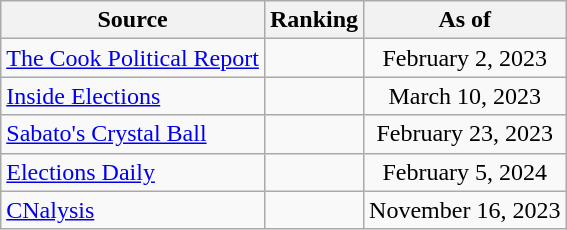<table class="wikitable" style="text-align:center">
<tr>
<th>Source</th>
<th>Ranking</th>
<th>As of</th>
</tr>
<tr>
<td style="text-align:left"><a href='#'>The Cook Political Report</a></td>
<td></td>
<td>February 2, 2023</td>
</tr>
<tr>
<td style="text-align:left"><a href='#'>Inside Elections</a></td>
<td></td>
<td>March 10, 2023</td>
</tr>
<tr>
<td style="text-align:left"><a href='#'>Sabato's Crystal Ball</a></td>
<td></td>
<td>February 23, 2023</td>
</tr>
<tr>
<td style="text-align:left"><a href='#'>Elections Daily</a></td>
<td></td>
<td>February 5, 2024</td>
</tr>
<tr>
<td style="text-align:left"><a href='#'>CNalysis</a></td>
<td></td>
<td>November 16, 2023</td>
</tr>
</table>
